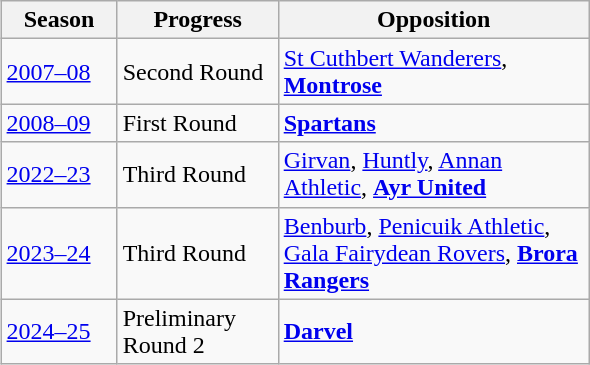<table class="wikitable" style="text-align:left;margin-left:1em;float:right">
<tr>
<th width=70>Season</th>
<th width=100>Progress</th>
<th width=200>Opposition</th>
</tr>
<tr>
<td><a href='#'>2007–08</a></td>
<td>Second Round</td>
<td><a href='#'>St Cuthbert Wanderers</a>, <a href='#'><strong>Montrose</strong></a></td>
</tr>
<tr>
<td><a href='#'>2008–09</a></td>
<td>First Round</td>
<td><a href='#'><strong>Spartans</strong></a></td>
</tr>
<tr>
<td><a href='#'>2022–23</a></td>
<td>Third Round</td>
<td><a href='#'>Girvan</a>, <a href='#'>Huntly</a>, <a href='#'>Annan Athletic</a>, <a href='#'><strong>Ayr United</strong></a></td>
</tr>
<tr>
<td><a href='#'>2023–24</a></td>
<td>Third Round</td>
<td><a href='#'>Benburb</a>, <a href='#'>Penicuik Athletic</a>, <a href='#'>Gala Fairydean Rovers</a>, <a href='#'><strong>Brora Rangers</strong></a></td>
</tr>
<tr>
<td><a href='#'>2024–25</a></td>
<td>Preliminary Round 2</td>
<td><strong><a href='#'>Darvel</a></strong></td>
</tr>
</table>
